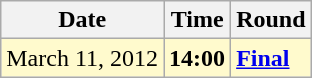<table class="wikitable">
<tr>
<th>Date</th>
<th>Time</th>
<th>Round</th>
</tr>
<tr style=background:lemonchiffon>
<td>March 11, 2012</td>
<td><strong>14:00</strong></td>
<td><strong><a href='#'>Final</a></strong></td>
</tr>
</table>
